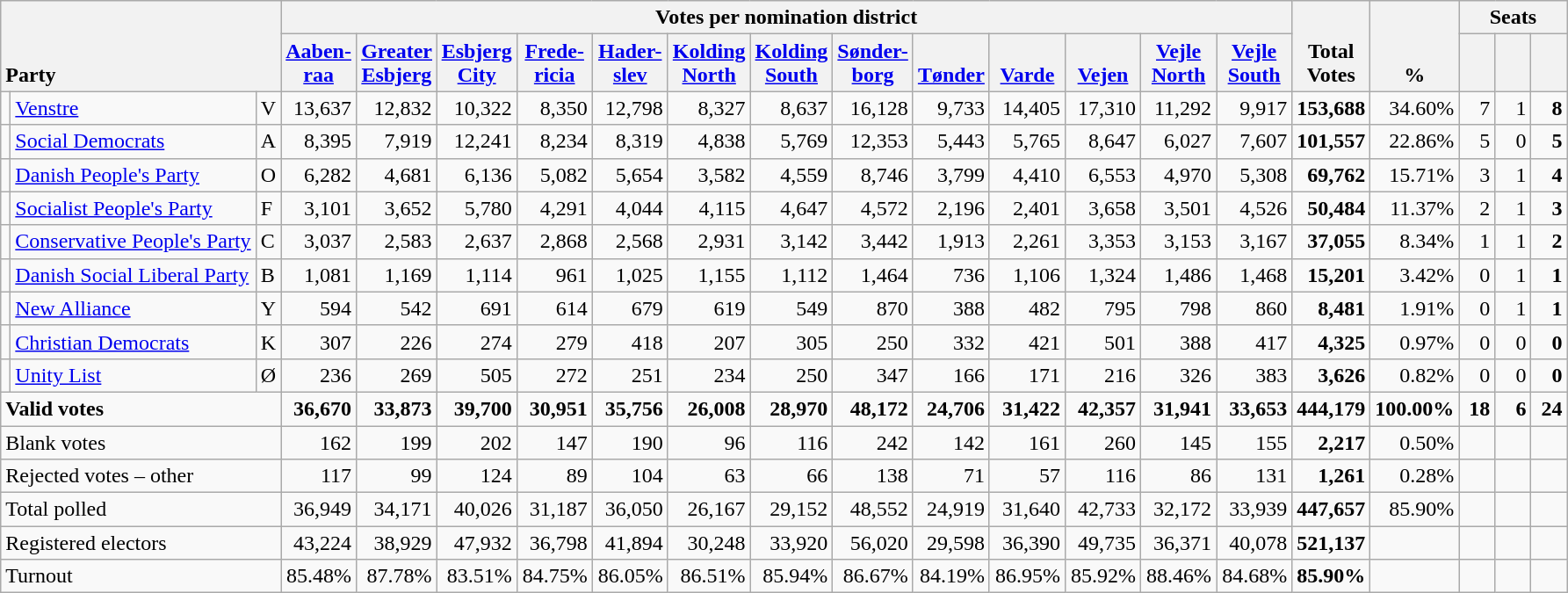<table class="wikitable" border="1" style="text-align:right;">
<tr>
<th style="text-align:left;" valign=bottom rowspan=2 colspan=3>Party</th>
<th colspan=13>Votes per nomination district</th>
<th align=center valign=bottom rowspan=2 width="50">Total Votes</th>
<th align=center valign=bottom rowspan=2 width="50">%</th>
<th colspan=3>Seats</th>
</tr>
<tr>
<th align=center valign=bottom width="50"><a href='#'>Aaben- raa</a></th>
<th align="center" valign="bottom" width="50"><a href='#'>Greater Esbjerg</a></th>
<th align="center" valign="bottom" width="50"><a href='#'>Esbjerg City</a></th>
<th align="center" valign="bottom" width="50"><a href='#'>Frede- ricia</a></th>
<th align="center" valign="bottom" width="50"><a href='#'>Hader- slev</a></th>
<th align="center" valign="bottom" width="50"><a href='#'>Kolding North</a></th>
<th align="center" valign="bottom" width="50"><a href='#'>Kolding South</a></th>
<th align="center" valign="bottom" width="50"><a href='#'>Sønder- borg</a></th>
<th align="center" valign="bottom" width="50"><a href='#'>Tønder</a></th>
<th align="center" valign="bottom" width="50"><a href='#'>Varde</a></th>
<th align="center" valign="bottom" width="50"><a href='#'>Vejen</a></th>
<th align="center" valign="bottom" width="50"><a href='#'>Vejle North</a></th>
<th align="center" valign="bottom" width="50"><a href='#'>Vejle South</a></th>
<th align="center" valign="bottom" width="20"><small></small></th>
<th align=center valign=bottom width="20"><small><a href='#'></a></small></th>
<th align=center valign=bottom width="20"><small></small></th>
</tr>
<tr>
<td></td>
<td align=left><a href='#'>Venstre</a></td>
<td align=left>V</td>
<td>13,637</td>
<td>12,832</td>
<td>10,322</td>
<td>8,350</td>
<td>12,798</td>
<td>8,327</td>
<td>8,637</td>
<td>16,128</td>
<td>9,733</td>
<td>14,405</td>
<td>17,310</td>
<td>11,292</td>
<td>9,917</td>
<td><strong>153,688</strong></td>
<td>34.60%</td>
<td>7</td>
<td>1</td>
<td><strong>8</strong></td>
</tr>
<tr>
<td></td>
<td align=left><a href='#'>Social Democrats</a></td>
<td align=left>A</td>
<td>8,395</td>
<td>7,919</td>
<td>12,241</td>
<td>8,234</td>
<td>8,319</td>
<td>4,838</td>
<td>5,769</td>
<td>12,353</td>
<td>5,443</td>
<td>5,765</td>
<td>8,647</td>
<td>6,027</td>
<td>7,607</td>
<td><strong>101,557</strong></td>
<td>22.86%</td>
<td>5</td>
<td>0</td>
<td><strong>5</strong></td>
</tr>
<tr>
<td></td>
<td align=left><a href='#'>Danish People's Party</a></td>
<td align=left>O</td>
<td>6,282</td>
<td>4,681</td>
<td>6,136</td>
<td>5,082</td>
<td>5,654</td>
<td>3,582</td>
<td>4,559</td>
<td>8,746</td>
<td>3,799</td>
<td>4,410</td>
<td>6,553</td>
<td>4,970</td>
<td>5,308</td>
<td><strong>69,762</strong></td>
<td>15.71%</td>
<td>3</td>
<td>1</td>
<td><strong>4</strong></td>
</tr>
<tr>
<td></td>
<td align=left><a href='#'>Socialist People's Party</a></td>
<td align=left>F</td>
<td>3,101</td>
<td>3,652</td>
<td>5,780</td>
<td>4,291</td>
<td>4,044</td>
<td>4,115</td>
<td>4,647</td>
<td>4,572</td>
<td>2,196</td>
<td>2,401</td>
<td>3,658</td>
<td>3,501</td>
<td>4,526</td>
<td><strong>50,484</strong></td>
<td>11.37%</td>
<td>2</td>
<td>1</td>
<td><strong>3</strong></td>
</tr>
<tr>
<td></td>
<td align=left style="white-space: nowrap;"><a href='#'>Conservative People's Party</a></td>
<td align=left>C</td>
<td>3,037</td>
<td>2,583</td>
<td>2,637</td>
<td>2,868</td>
<td>2,568</td>
<td>2,931</td>
<td>3,142</td>
<td>3,442</td>
<td>1,913</td>
<td>2,261</td>
<td>3,353</td>
<td>3,153</td>
<td>3,167</td>
<td><strong>37,055</strong></td>
<td>8.34%</td>
<td>1</td>
<td>1</td>
<td><strong>2</strong></td>
</tr>
<tr>
<td></td>
<td align=left><a href='#'>Danish Social Liberal Party</a></td>
<td align=left>B</td>
<td>1,081</td>
<td>1,169</td>
<td>1,114</td>
<td>961</td>
<td>1,025</td>
<td>1,155</td>
<td>1,112</td>
<td>1,464</td>
<td>736</td>
<td>1,106</td>
<td>1,324</td>
<td>1,486</td>
<td>1,468</td>
<td><strong>15,201</strong></td>
<td>3.42%</td>
<td>0</td>
<td>1</td>
<td><strong>1</strong></td>
</tr>
<tr>
<td></td>
<td align=left><a href='#'>New Alliance</a></td>
<td align=left>Y</td>
<td>594</td>
<td>542</td>
<td>691</td>
<td>614</td>
<td>679</td>
<td>619</td>
<td>549</td>
<td>870</td>
<td>388</td>
<td>482</td>
<td>795</td>
<td>798</td>
<td>860</td>
<td><strong>8,481</strong></td>
<td>1.91%</td>
<td>0</td>
<td>1</td>
<td><strong>1</strong></td>
</tr>
<tr>
<td></td>
<td align=left><a href='#'>Christian Democrats</a></td>
<td align=left>K</td>
<td>307</td>
<td>226</td>
<td>274</td>
<td>279</td>
<td>418</td>
<td>207</td>
<td>305</td>
<td>250</td>
<td>332</td>
<td>421</td>
<td>501</td>
<td>388</td>
<td>417</td>
<td><strong>4,325</strong></td>
<td>0.97%</td>
<td>0</td>
<td>0</td>
<td><strong>0</strong></td>
</tr>
<tr>
<td></td>
<td align=left><a href='#'>Unity List</a></td>
<td align=left>Ø</td>
<td>236</td>
<td>269</td>
<td>505</td>
<td>272</td>
<td>251</td>
<td>234</td>
<td>250</td>
<td>347</td>
<td>166</td>
<td>171</td>
<td>216</td>
<td>326</td>
<td>383</td>
<td><strong>3,626</strong></td>
<td>0.82%</td>
<td>0</td>
<td>0</td>
<td><strong>0</strong></td>
</tr>
<tr style="font-weight:bold">
<td align=left colspan=3>Valid votes</td>
<td>36,670</td>
<td>33,873</td>
<td>39,700</td>
<td>30,951</td>
<td>35,756</td>
<td>26,008</td>
<td>28,970</td>
<td>48,172</td>
<td>24,706</td>
<td>31,422</td>
<td>42,357</td>
<td>31,941</td>
<td>33,653</td>
<td>444,179</td>
<td>100.00%</td>
<td>18</td>
<td>6</td>
<td>24</td>
</tr>
<tr>
<td align=left colspan=3>Blank votes</td>
<td>162</td>
<td>199</td>
<td>202</td>
<td>147</td>
<td>190</td>
<td>96</td>
<td>116</td>
<td>242</td>
<td>142</td>
<td>161</td>
<td>260</td>
<td>145</td>
<td>155</td>
<td><strong>2,217</strong></td>
<td>0.50%</td>
<td></td>
<td></td>
<td></td>
</tr>
<tr>
<td align=left colspan=3>Rejected votes – other</td>
<td>117</td>
<td>99</td>
<td>124</td>
<td>89</td>
<td>104</td>
<td>63</td>
<td>66</td>
<td>138</td>
<td>71</td>
<td>57</td>
<td>116</td>
<td>86</td>
<td>131</td>
<td><strong>1,261</strong></td>
<td>0.28%</td>
<td></td>
<td></td>
<td></td>
</tr>
<tr>
<td align=left colspan=3>Total polled</td>
<td>36,949</td>
<td>34,171</td>
<td>40,026</td>
<td>31,187</td>
<td>36,050</td>
<td>26,167</td>
<td>29,152</td>
<td>48,552</td>
<td>24,919</td>
<td>31,640</td>
<td>42,733</td>
<td>32,172</td>
<td>33,939</td>
<td><strong>447,657</strong></td>
<td>85.90%</td>
<td></td>
<td></td>
<td></td>
</tr>
<tr>
<td align=left colspan=3>Registered electors</td>
<td>43,224</td>
<td>38,929</td>
<td>47,932</td>
<td>36,798</td>
<td>41,894</td>
<td>30,248</td>
<td>33,920</td>
<td>56,020</td>
<td>29,598</td>
<td>36,390</td>
<td>49,735</td>
<td>36,371</td>
<td>40,078</td>
<td><strong>521,137</strong></td>
<td></td>
<td></td>
<td></td>
<td></td>
</tr>
<tr>
<td align=left colspan=3>Turnout</td>
<td>85.48%</td>
<td>87.78%</td>
<td>83.51%</td>
<td>84.75%</td>
<td>86.05%</td>
<td>86.51%</td>
<td>85.94%</td>
<td>86.67%</td>
<td>84.19%</td>
<td>86.95%</td>
<td>85.92%</td>
<td>88.46%</td>
<td>84.68%</td>
<td><strong>85.90%</strong></td>
<td></td>
<td></td>
<td></td>
<td></td>
</tr>
</table>
